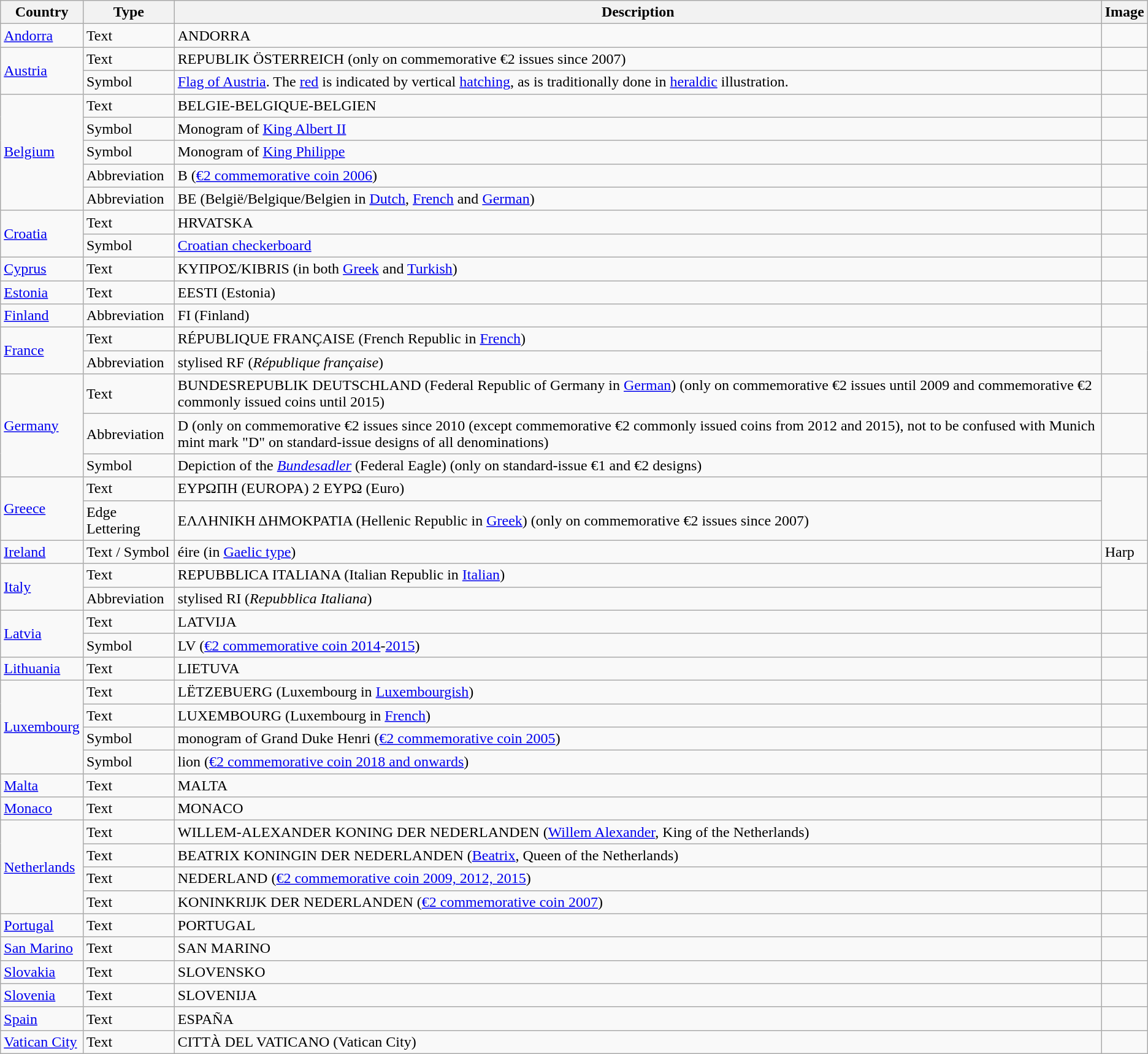<table class="wikitable">
<tr>
<th>Country</th>
<th>Type</th>
<th>Description</th>
<th>Image</th>
</tr>
<tr>
<td><a href='#'>Andorra</a></td>
<td>Text</td>
<td>ANDORRA</td>
<td></td>
</tr>
<tr>
<td rowspan="2"><a href='#'>Austria</a></td>
<td>Text</td>
<td>REPUBLIK ÖSTERREICH (only on commemorative €2 issues since 2007)</td>
<td></td>
</tr>
<tr>
<td>Symbol</td>
<td><a href='#'>Flag of Austria</a>. The <a href='#'>red</a> is indicated by vertical <a href='#'>hatching</a>, as is traditionally done in <a href='#'>heraldic</a> illustration.</td>
<td style="text-align:center"></td>
</tr>
<tr>
<td rowspan="5"><a href='#'>Belgium</a></td>
<td>Text</td>
<td>BELGIE-BELGIQUE-BELGIEN</td>
<td></td>
</tr>
<tr>
<td>Symbol</td>
<td>Monogram of <a href='#'>King Albert II</a></td>
<td style="text-align:center"></td>
</tr>
<tr>
<td>Symbol</td>
<td>Monogram of <a href='#'>King Philippe</a></td>
<td></td>
</tr>
<tr>
<td>Abbreviation</td>
<td>B (<a href='#'>€2 commemorative coin 2006</a>)</td>
<td></td>
</tr>
<tr>
<td>Abbreviation</td>
<td>BE (België/Belgique/Belgien in <a href='#'>Dutch</a>, <a href='#'>French</a> and <a href='#'>German</a>)</td>
<td></td>
</tr>
<tr>
<td rowspan="2"><a href='#'>Croatia</a></td>
<td>Text</td>
<td>HRVATSKA</td>
<td></td>
</tr>
<tr>
<td>Symbol</td>
<td><a href='#'>Croatian checkerboard</a></td>
<td></td>
</tr>
<tr>
<td><a href='#'>Cyprus</a></td>
<td>Text</td>
<td>ΚΥΠΡΟΣ/KIBRIS (in both <a href='#'>Greek</a> and <a href='#'>Turkish</a>)</td>
<td></td>
</tr>
<tr>
<td><a href='#'>Estonia</a></td>
<td>Text</td>
<td>EESTI (Estonia)</td>
<td></td>
</tr>
<tr>
<td><a href='#'>Finland</a></td>
<td>Abbreviation</td>
<td>FI (Finland)</td>
<td></td>
</tr>
<tr>
<td rowspan="2"><a href='#'>France</a></td>
<td>Text</td>
<td>RÉPUBLIQUE FRANÇAISE (French Republic in <a href='#'>French</a>)</td>
<td rowspan="2"></td>
</tr>
<tr>
<td>Abbreviation</td>
<td>stylised RF (<em>République française</em>)</td>
</tr>
<tr>
<td rowspan="3"><a href='#'>Germany</a></td>
<td>Text</td>
<td>BUNDESREPUBLIK DEUTSCHLAND (Federal Republic of Germany in <a href='#'>German</a>) (only on commemorative €2 issues until 2009 and commemorative €2 commonly issued coins until 2015)</td>
<td></td>
</tr>
<tr>
<td>Abbreviation</td>
<td>D (only on commemorative €2 issues since 2010 (except commemorative €2 commonly issued coins from 2012 and 2015), not to be confused with Munich mint mark "D" on standard-issue designs of all denominations)</td>
<td></td>
</tr>
<tr>
<td>Symbol</td>
<td>Depiction of the <a href='#'><em>Bundesadler</em></a> (Federal Eagle) (only on standard-issue €1 and €2 designs)</td>
<td></td>
</tr>
<tr>
<td rowspan="2"><a href='#'>Greece</a></td>
<td>Text</td>
<td>ΕΥΡΩΠΗ (EUROPA) 2 EYPΩ (Euro)</td>
<td rowspan="2"></td>
</tr>
<tr>
<td>Edge Lettering</td>
<td>ΕΛΛΗΝΙΚΗ ΔΗΜΟΚΡΑΤΙΑ (Hellenic Republic in <a href='#'>Greek</a>) (only on commemorative €2 issues since 2007)</td>
</tr>
<tr>
<td><a href='#'>Ireland</a></td>
<td>Text / Symbol</td>
<td>éire (in <a href='#'>Gaelic type</a>)</td>
<td>Harp</td>
</tr>
<tr>
<td rowspan="2"><a href='#'>Italy</a></td>
<td>Text</td>
<td>REPUBBLICA ITALIANA (Italian Republic in <a href='#'>Italian</a>)</td>
<td rowspan="2"></td>
</tr>
<tr>
<td>Abbreviation</td>
<td>stylised RI (<em>Repubblica Italiana</em>)</td>
</tr>
<tr>
<td rowspan="2"><a href='#'>Latvia</a></td>
<td>Text</td>
<td>LATVIJA</td>
<td></td>
</tr>
<tr>
<td>Symbol</td>
<td>LV (<a href='#'>€2 commemorative coin 2014</a>-<a href='#'>2015</a>)</td>
<td></td>
</tr>
<tr>
<td><a href='#'>Lithuania</a></td>
<td>Text</td>
<td>LIETUVA</td>
<td></td>
</tr>
<tr>
<td rowspan="4"><a href='#'>Luxembourg</a></td>
<td>Text</td>
<td>LËTZEBUERG (Luxembourg in <a href='#'>Luxembourgish</a>)</td>
<td></td>
</tr>
<tr>
<td>Text</td>
<td>LUXEMBOURG (Luxembourg in <a href='#'>French</a>)</td>
<td></td>
</tr>
<tr>
<td>Symbol</td>
<td>monogram of Grand Duke Henri (<a href='#'>€2 commemorative coin 2005</a>)</td>
<td></td>
</tr>
<tr>
<td>Symbol</td>
<td>lion (<a href='#'>€2 commemorative coin 2018 and onwards</a>)</td>
<td></td>
</tr>
<tr>
<td><a href='#'>Malta</a></td>
<td>Text</td>
<td>MALTA</td>
<td></td>
</tr>
<tr>
<td><a href='#'>Monaco</a></td>
<td>Text</td>
<td>MONACO</td>
<td></td>
</tr>
<tr>
<td rowspan="4"><a href='#'>Netherlands</a></td>
<td>Text</td>
<td>WILLEM-ALEXANDER KONING DER NEDERLANDEN (<a href='#'>Willem Alexander</a>, King of the Netherlands)</td>
<td></td>
</tr>
<tr>
<td>Text</td>
<td>BEATRIX KONINGIN DER NEDERLANDEN (<a href='#'>Beatrix</a>, Queen of the Netherlands)</td>
<td></td>
</tr>
<tr>
<td>Text</td>
<td>NEDERLAND (<a href='#'>€2 commemorative coin 2009, 2012, 2015</a>)</td>
<td></td>
</tr>
<tr>
<td>Text</td>
<td>KONINKRIJK DER NEDERLANDEN (<a href='#'>€2 commemorative coin 2007</a>)</td>
<td></td>
</tr>
<tr>
<td><a href='#'>Portugal</a></td>
<td>Text</td>
<td>PORTUGAL</td>
<td></td>
</tr>
<tr>
<td><a href='#'>San Marino</a></td>
<td>Text</td>
<td>SAN MARINO</td>
<td></td>
</tr>
<tr>
<td><a href='#'>Slovakia</a></td>
<td>Text</td>
<td>SLOVENSKO</td>
<td></td>
</tr>
<tr>
<td><a href='#'>Slovenia</a></td>
<td>Text</td>
<td>SLOVENIJA</td>
<td></td>
</tr>
<tr>
<td><a href='#'>Spain</a></td>
<td>Text</td>
<td>ESPAÑA</td>
<td></td>
</tr>
<tr>
<td><a href='#'>Vatican City</a></td>
<td>Text</td>
<td>CITTÀ DEL VATICANO (Vatican City)</td>
<td></td>
</tr>
</table>
